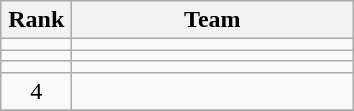<table class="wikitable" style="text-align:center;">
<tr>
<th width=40>Rank</th>
<th width=180>Team</th>
</tr>
<tr>
<td></td>
<td align=left></td>
</tr>
<tr>
<td></td>
<td align=left></td>
</tr>
<tr>
<td></td>
<td align=left></td>
</tr>
<tr>
<td>4</td>
<td align=left></td>
</tr>
<tr>
</tr>
</table>
